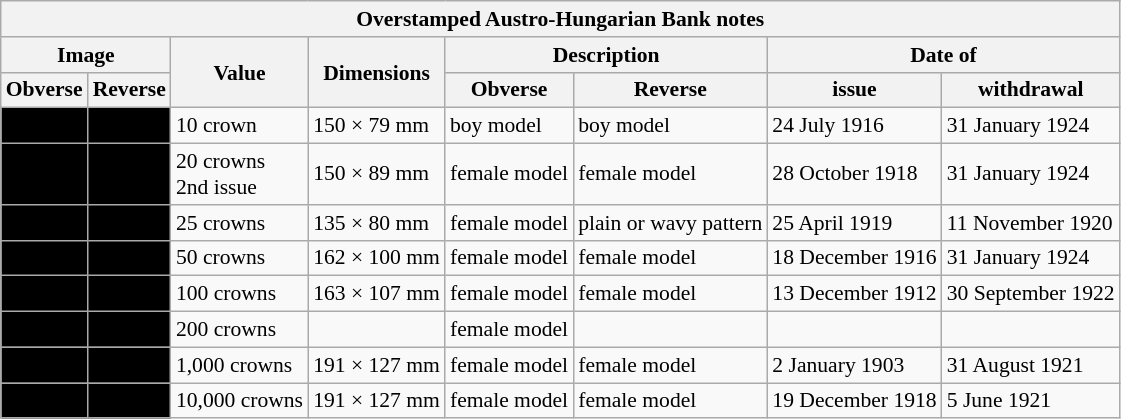<table class="wikitable" style="font-size: 90%">
<tr>
<th colspan="8">Overstamped Austro-Hungarian Bank notes</th>
</tr>
<tr>
<th colspan="2">Image</th>
<th rowspan="2">Value</th>
<th rowspan="2">Dimensions</th>
<th colspan="2">Description</th>
<th colspan="2">Date of</th>
</tr>
<tr>
<th>Obverse</th>
<th>Reverse</th>
<th>Obverse</th>
<th>Reverse</th>
<th>issue</th>
<th>withdrawal</th>
</tr>
<tr>
<td align="center" bgcolor="#000000"></td>
<td align="center" bgcolor="#000000"></td>
<td>10 crown</td>
<td>150 × 79 mm</td>
<td>boy model</td>
<td>boy model</td>
<td>24 July 1916</td>
<td>31 January 1924</td>
</tr>
<tr>
<td align="center" bgcolor="#000000"></td>
<td align="center" bgcolor="#000000"></td>
<td>20 crowns<br>2nd issue</td>
<td>150 × 89 mm</td>
<td>female model</td>
<td>female model</td>
<td>28 October 1918</td>
<td>31 January 1924</td>
</tr>
<tr>
<td align="center" bgcolor="#000000"></td>
<td align="center" bgcolor="#000000"></td>
<td>25 crowns</td>
<td>135 × 80 mm</td>
<td>female model</td>
<td>plain or wavy pattern</td>
<td>25 April 1919</td>
<td>11 November 1920</td>
</tr>
<tr>
<td align="center" bgcolor="#000000"></td>
<td align="center" bgcolor="#000000"></td>
<td>50 crowns</td>
<td>162 × 100 mm</td>
<td>female model</td>
<td>female model</td>
<td>18 December 1916</td>
<td>31 January 1924</td>
</tr>
<tr>
<td align="center" bgcolor="#000000"></td>
<td align="center" bgcolor="#000000"></td>
<td>100 crowns</td>
<td>163 × 107 mm</td>
<td>female model</td>
<td>female model</td>
<td>13 December 1912</td>
<td>30 September 1922</td>
</tr>
<tr>
<td align="center" bgcolor="#000000"></td>
<td align="center" bgcolor="#000000"></td>
<td>200 crowns</td>
<td></td>
<td>female model</td>
<td></td>
<td></td>
<td></td>
</tr>
<tr>
<td align="center" bgcolor="#000000"></td>
<td align="center" bgcolor="#000000"></td>
<td>1,000 crowns</td>
<td>191 × 127 mm</td>
<td>female model</td>
<td>female model</td>
<td>2 January 1903</td>
<td>31 August 1921</td>
</tr>
<tr>
<td align="center" bgcolor="#000000"></td>
<td align="center" bgcolor="#000000"></td>
<td>10,000 crowns</td>
<td>191 × 127 mm</td>
<td>female model</td>
<td>female model</td>
<td>19 December 1918</td>
<td>5 June 1921</td>
</tr>
</table>
